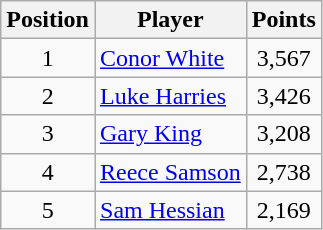<table class="wikitable">
<tr>
<th>Position</th>
<th>Player</th>
<th>Points</th>
</tr>
<tr>
<td align=center>1</td>
<td> <a href='#'>Conor White</a></td>
<td align=center>3,567</td>
</tr>
<tr>
<td align=center>2</td>
<td> <a href='#'>Luke Harries</a></td>
<td align=center>3,426</td>
</tr>
<tr>
<td align=center>3</td>
<td> <a href='#'>Gary King</a></td>
<td align=center>3,208</td>
</tr>
<tr>
<td align=center>4</td>
<td> <a href='#'>Reece Samson</a></td>
<td align=center>2,738</td>
</tr>
<tr>
<td align=center>5</td>
<td> <a href='#'>Sam Hessian</a></td>
<td align=center>2,169</td>
</tr>
</table>
